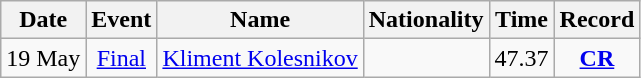<table class="wikitable" style=text-align:center>
<tr>
<th>Date</th>
<th>Event</th>
<th>Name</th>
<th>Nationality</th>
<th>Time</th>
<th>Record</th>
</tr>
<tr>
<td>19 May</td>
<td><a href='#'>Final</a></td>
<td align=left><a href='#'>Kliment Kolesnikov</a></td>
<td align=left></td>
<td>47.37</td>
<td><strong><a href='#'>CR</a></strong></td>
</tr>
</table>
